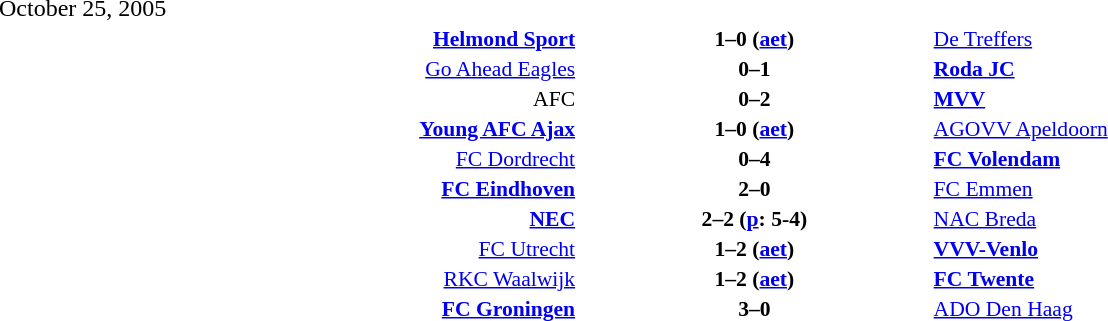<table width=80% cellspacing=1>
<tr>
<th width=23%></th>
<th width=14%></th>
<th width=23%></th>
</tr>
<tr>
<td>October 25, 2005</td>
</tr>
<tr style=font-size:90% valign="top" style="background:#ccffcc;">
<td align=right><strong><a href='#'>Helmond Sport</a></strong></td>
<td align=center><strong>1–0 (<a href='#'>aet</a>)</strong></td>
<td><a href='#'>De Treffers</a></td>
</tr>
<tr style=font-size:90% valign="top" style="background:#F7F6A8;">
<td align=right><a href='#'>Go Ahead Eagles</a></td>
<td align=center><strong>0–1</strong></td>
<td><strong><a href='#'>Roda JC</a></strong></td>
</tr>
<tr style=font-size:90% valign="top" style="background:#ccffcc;">
<td align=right>AFC</td>
<td align=center><strong>0–2</strong></td>
<td><strong><a href='#'>MVV</a></strong></td>
</tr>
<tr style=font-size:90% valign="top" style="background:#F7F6A8;">
<td align=right><strong><a href='#'>Young AFC Ajax</a></strong></td>
<td align=center><strong>1–0 (<a href='#'>aet</a>)</strong></td>
<td><a href='#'>AGOVV Apeldoorn</a></td>
</tr>
<tr style=font-size:90% valign="top" style="background:#ccffcc;">
<td align=right><a href='#'>FC Dordrecht</a></td>
<td align=center><strong>0–4</strong></td>
<td><strong><a href='#'>FC Volendam</a></strong></td>
</tr>
<tr style=font-size:90% valign="top" style="background:#F7F6A8;">
<td align=right><strong><a href='#'>FC Eindhoven</a></strong></td>
<td align=center><strong>2–0</strong></td>
<td><a href='#'>FC Emmen</a></td>
</tr>
<tr style=font-size:90% valign="top" style="background:#ccffcc;">
<td align=right><strong><a href='#'>NEC</a></strong></td>
<td align=center><strong>2–2 (<a href='#'>p</a>: 5-4)</strong></td>
<td><a href='#'>NAC Breda</a></td>
</tr>
<tr style=font-size:90% valign="top" style="background:#F7F6A8;">
<td align=right><a href='#'>FC Utrecht</a></td>
<td align=center><strong>1–2 (<a href='#'>aet</a>)</strong></td>
<td><strong><a href='#'>VVV-Venlo</a></strong></td>
</tr>
<tr style=font-size:90% valign="top" style="background:#ccffcc;">
<td align=right><a href='#'>RKC Waalwijk</a></td>
<td align=center><strong>1–2 (<a href='#'>aet</a>)</strong></td>
<td><strong><a href='#'>FC Twente</a></strong></td>
</tr>
<tr style=font-size:90% valign="top" style="background:#F7F6A8;">
<td align=right><strong><a href='#'>FC Groningen</a></strong></td>
<td align=center><strong>3–0</strong></td>
<td><a href='#'>ADO Den Haag</a></td>
</tr>
</table>
